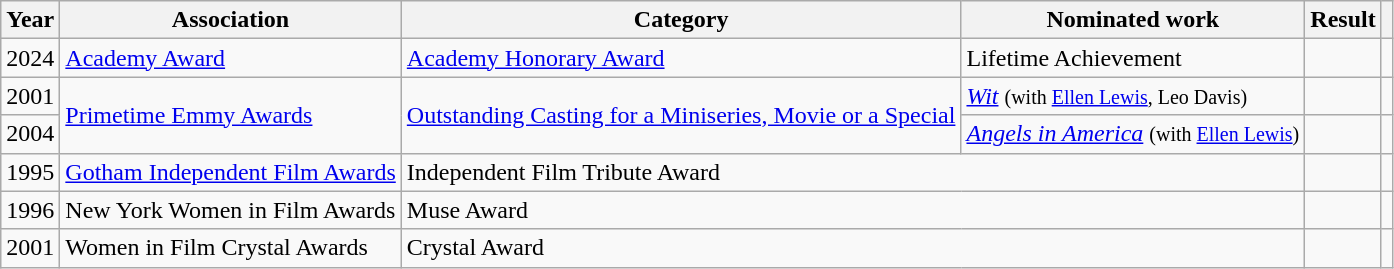<table class="wikitable sortable">
<tr>
<th>Year</th>
<th>Association</th>
<th>Category</th>
<th>Nominated work</th>
<th>Result</th>
<th class="unsortable"></th>
</tr>
<tr>
<td style="text-align:center;">2024</td>
<td><a href='#'>Academy Award</a></td>
<td><a href='#'>Academy Honorary Award</a></td>
<td>Lifetime Achievement</td>
<td></td>
<td></td>
</tr>
<tr>
<td style="text-align:center;">2001</td>
<td rowspan="2"><a href='#'>Primetime Emmy Awards</a></td>
<td rowspan="2"><a href='#'>Outstanding Casting for a Miniseries, Movie or a Special</a></td>
<td><em><a href='#'>Wit</a></em> <small> (with <a href='#'>Ellen Lewis</a>, Leo Davis) </small></td>
<td></td>
<td></td>
</tr>
<tr>
<td style="text-align:center;">2004</td>
<td><em><a href='#'>Angels in America</a></em> <small> (with <a href='#'>Ellen Lewis</a>) </small></td>
<td></td>
<td></td>
</tr>
<tr>
<td style="text-align:center;">1995</td>
<td><a href='#'>Gotham Independent Film Awards</a></td>
<td colspan="2">Independent Film Tribute Award</td>
<td></td>
<td></td>
</tr>
<tr>
<td style="text-align:center;">1996</td>
<td>New York Women in Film Awards</td>
<td colspan="2">Muse Award</td>
<td></td>
<td></td>
</tr>
<tr>
<td style="text-align:center;">2001</td>
<td>Women in Film Crystal Awards</td>
<td colspan="2">Crystal Award</td>
<td></td>
<td></td>
</tr>
</table>
